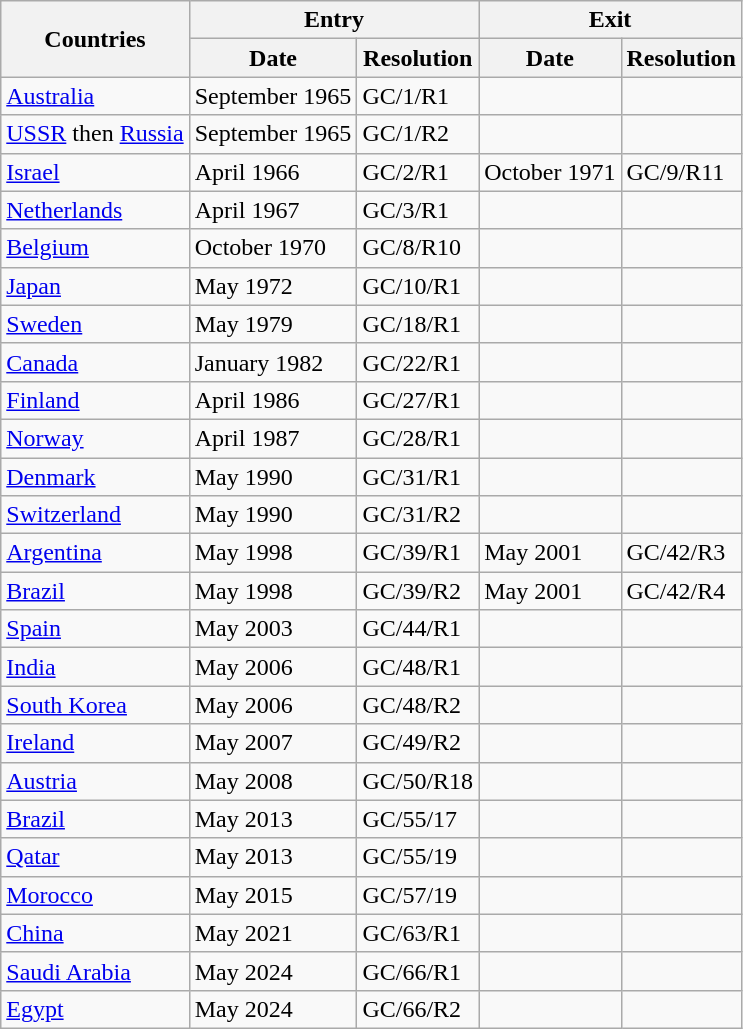<table class="wikitable">
<tr>
<th rowspan="2">Countries</th>
<th colspan="2">Entry</th>
<th colspan="2">Exit</th>
</tr>
<tr>
<th>Date</th>
<th>Resolution</th>
<th>Date</th>
<th>Resolution</th>
</tr>
<tr>
<td><a href='#'>Australia</a></td>
<td>September 1965</td>
<td>GC/1/R1</td>
<td></td>
<td></td>
</tr>
<tr>
<td><a href='#'>USSR</a> then <a href='#'>Russia</a></td>
<td>September 1965</td>
<td>GC/1/R2</td>
<td></td>
<td></td>
</tr>
<tr>
<td><a href='#'>Israel</a></td>
<td>April 1966</td>
<td>GC/2/R1</td>
<td>October 1971</td>
<td>GC/9/R11</td>
</tr>
<tr>
<td><a href='#'>Netherlands</a></td>
<td>April 1967</td>
<td>GC/3/R1</td>
<td></td>
<td></td>
</tr>
<tr>
<td><a href='#'>Belgium</a></td>
<td>October 1970</td>
<td>GC/8/R10</td>
<td></td>
<td></td>
</tr>
<tr>
<td><a href='#'>Japan</a></td>
<td>May 1972</td>
<td>GC/10/R1</td>
<td></td>
<td></td>
</tr>
<tr>
<td><a href='#'>Sweden</a></td>
<td>May 1979</td>
<td>GC/18/R1</td>
<td></td>
<td></td>
</tr>
<tr>
<td><a href='#'>Canada</a></td>
<td>January 1982</td>
<td>GC/22/R1</td>
<td></td>
<td></td>
</tr>
<tr>
<td><a href='#'>Finland</a></td>
<td>April 1986</td>
<td>GC/27/R1</td>
<td></td>
<td></td>
</tr>
<tr>
<td><a href='#'>Norway</a></td>
<td>April 1987</td>
<td>GC/28/R1</td>
<td></td>
<td></td>
</tr>
<tr>
<td><a href='#'>Denmark</a></td>
<td>May 1990</td>
<td>GC/31/R1</td>
<td></td>
</tr>
<tr>
<td><a href='#'>Switzerland</a></td>
<td>May 1990</td>
<td>GC/31/R2</td>
<td></td>
<td></td>
</tr>
<tr>
<td><a href='#'>Argentina</a></td>
<td>May 1998</td>
<td>GC/39/R1</td>
<td>May 2001</td>
<td>GC/42/R3</td>
</tr>
<tr>
<td><a href='#'>Brazil</a></td>
<td>May 1998</td>
<td>GC/39/R2</td>
<td>May 2001</td>
<td>GC/42/R4</td>
</tr>
<tr>
<td><a href='#'>Spain</a></td>
<td>May 2003</td>
<td>GC/44/R1</td>
<td></td>
<td></td>
</tr>
<tr>
<td><a href='#'>India</a></td>
<td>May 2006</td>
<td>GC/48/R1</td>
<td></td>
<td></td>
</tr>
<tr>
<td><a href='#'>South Korea</a></td>
<td>May 2006</td>
<td>GC/48/R2</td>
<td></td>
<td></td>
</tr>
<tr>
<td><a href='#'>Ireland</a></td>
<td>May 2007</td>
<td>GC/49/R2</td>
<td></td>
<td></td>
</tr>
<tr>
<td><a href='#'>Austria</a></td>
<td>May 2008</td>
<td>GC/50/R18</td>
<td></td>
<td></td>
</tr>
<tr>
<td><a href='#'>Brazil</a></td>
<td>May 2013</td>
<td>GC/55/17</td>
<td></td>
<td></td>
</tr>
<tr>
<td><a href='#'>Qatar</a></td>
<td>May 2013</td>
<td>GC/55/19</td>
<td></td>
<td></td>
</tr>
<tr>
<td><a href='#'>Morocco</a></td>
<td>May 2015</td>
<td>GC/57/19</td>
<td></td>
<td></td>
</tr>
<tr>
<td><a href='#'>China</a></td>
<td>May 2021</td>
<td>GC/63/R1</td>
<td></td>
<td></td>
</tr>
<tr>
<td><a href='#'>Saudi Arabia</a></td>
<td>May 2024</td>
<td>GC/66/R1</td>
<td></td>
<td></td>
</tr>
<tr>
<td><a href='#'>Egypt</a></td>
<td>May 2024</td>
<td>GC/66/R2</td>
<td></td>
<td></td>
</tr>
</table>
